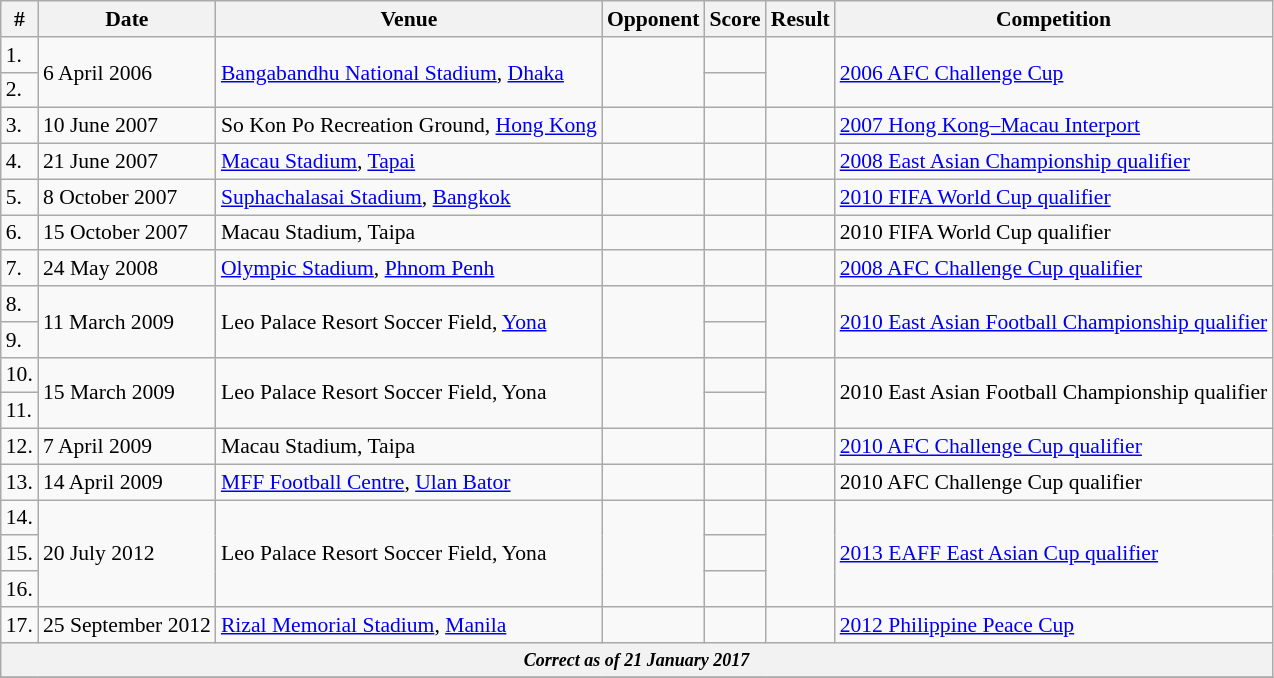<table class="wikitable" style="font-size:90%">
<tr>
<th>#</th>
<th>Date</th>
<th>Venue</th>
<th>Opponent</th>
<th>Score</th>
<th>Result</th>
<th>Competition</th>
</tr>
<tr>
<td>1.</td>
<td rowspan=2>6 April 2006</td>
<td rowspan=2><a href='#'>Bangabandhu National Stadium</a>, <a href='#'>Dhaka</a></td>
<td rowspan=2></td>
<td></td>
<td rowspan=2></td>
<td rowspan=2><a href='#'>2006 AFC Challenge Cup</a></td>
</tr>
<tr>
<td>2.</td>
<td></td>
</tr>
<tr>
<td>3.</td>
<td>10 June 2007</td>
<td>So Kon Po Recreation Ground, <a href='#'>Hong Kong</a></td>
<td></td>
<td></td>
<td></td>
<td><a href='#'>2007 Hong Kong–Macau Interport</a></td>
</tr>
<tr>
<td>4.</td>
<td>21 June 2007</td>
<td><a href='#'>Macau Stadium</a>, <a href='#'>Tapai</a></td>
<td></td>
<td></td>
<td></td>
<td><a href='#'>2008 East Asian Championship qualifier</a></td>
</tr>
<tr>
<td>5.</td>
<td>8 October 2007</td>
<td><a href='#'>Suphachalasai Stadium</a>, <a href='#'>Bangkok</a></td>
<td></td>
<td></td>
<td></td>
<td><a href='#'>2010 FIFA World Cup qualifier</a></td>
</tr>
<tr>
<td>6.</td>
<td>15 October 2007</td>
<td>Macau Stadium, Taipa</td>
<td></td>
<td></td>
<td></td>
<td>2010 FIFA World Cup qualifier</td>
</tr>
<tr>
<td>7.</td>
<td>24 May 2008</td>
<td><a href='#'>Olympic Stadium</a>, <a href='#'>Phnom Penh</a></td>
<td></td>
<td></td>
<td></td>
<td><a href='#'>2008 AFC Challenge Cup qualifier</a></td>
</tr>
<tr>
<td>8.</td>
<td rowspan=2>11 March 2009</td>
<td rowspan=2>Leo Palace Resort Soccer Field, <a href='#'>Yona</a></td>
<td rowspan=2></td>
<td></td>
<td rowspan=2></td>
<td rowspan=2><a href='#'>2010 East Asian Football Championship qualifier</a></td>
</tr>
<tr>
<td>9.</td>
<td></td>
</tr>
<tr>
<td>10.</td>
<td rowspan=2>15 March 2009</td>
<td rowspan=2>Leo Palace Resort Soccer Field, Yona</td>
<td rowspan=2></td>
<td></td>
<td rowspan=2></td>
<td rowspan=2>2010 East Asian Football Championship qualifier</td>
</tr>
<tr>
<td>11.</td>
<td></td>
</tr>
<tr>
<td>12.</td>
<td>7 April 2009</td>
<td>Macau Stadium, Taipa</td>
<td></td>
<td></td>
<td></td>
<td><a href='#'>2010 AFC Challenge Cup qualifier</a></td>
</tr>
<tr>
<td>13.</td>
<td>14 April 2009</td>
<td><a href='#'>MFF Football Centre</a>, <a href='#'>Ulan Bator</a></td>
<td></td>
<td></td>
<td></td>
<td>2010 AFC Challenge Cup qualifier</td>
</tr>
<tr>
<td>14.</td>
<td rowspan=3>20 July 2012</td>
<td rowspan=3>Leo Palace Resort Soccer Field, Yona</td>
<td rowspan=3></td>
<td></td>
<td rowspan=3></td>
<td rowspan=3><a href='#'>2013 EAFF East Asian Cup qualifier</a></td>
</tr>
<tr>
<td>15.</td>
<td></td>
</tr>
<tr>
<td>16.</td>
<td></td>
</tr>
<tr>
<td>17.</td>
<td>25 September 2012</td>
<td><a href='#'>Rizal Memorial Stadium</a>, <a href='#'>Manila</a></td>
<td></td>
<td></td>
<td></td>
<td><a href='#'>2012 Philippine Peace Cup</a></td>
</tr>
<tr>
<th colspan="15"><small><em>Correct as of 21 January 2017</em></small></th>
</tr>
<tr>
</tr>
</table>
